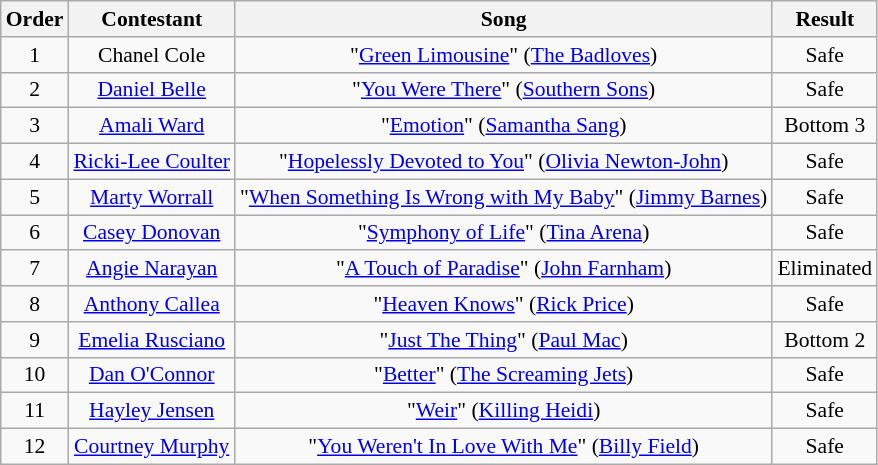<table class="wikitable" style="text-align:center;font-size: 90%;">
<tr>
<th>Order</th>
<th>Contestant</th>
<th>Song</th>
<th>Result</th>
</tr>
<tr>
<td>1</td>
<td>Chanel Cole</td>
<td>"<a href='#'>Green Limousine</a>" (<a href='#'>The Badloves</a>)</td>
<td>Safe</td>
</tr>
<tr>
<td>2</td>
<td><a href='#'>Daniel Belle</a></td>
<td>"<a href='#'>You Were There</a>" (<a href='#'>Southern Sons</a>)</td>
<td>Safe</td>
</tr>
<tr>
<td>3</td>
<td><a href='#'>Amali Ward</a></td>
<td>"<a href='#'>Emotion</a>" (<a href='#'>Samantha Sang</a>)</td>
<td>Bottom 3</td>
</tr>
<tr>
<td>4</td>
<td><a href='#'>Ricki-Lee Coulter</a></td>
<td>"<a href='#'>Hopelessly Devoted to You</a>" (<a href='#'>Olivia Newton-John</a>)</td>
<td>Safe</td>
</tr>
<tr>
<td>5</td>
<td><a href='#'>Marty Worrall</a></td>
<td>"<a href='#'>When Something Is Wrong with My Baby</a>" (<a href='#'>Jimmy Barnes</a>)</td>
<td>Safe</td>
</tr>
<tr>
<td>6</td>
<td><a href='#'>Casey Donovan</a></td>
<td>"<a href='#'>Symphony of Life</a>" (<a href='#'>Tina Arena</a>)</td>
<td>Safe</td>
</tr>
<tr>
<td>7</td>
<td><a href='#'>Angie Narayan</a></td>
<td>"<a href='#'>A Touch of Paradise</a>" (<a href='#'>John Farnham</a>)</td>
<td>Eliminated</td>
</tr>
<tr>
<td>8</td>
<td><a href='#'>Anthony Callea</a></td>
<td>"<a href='#'>Heaven Knows</a>" (<a href='#'>Rick Price</a>)</td>
<td>Safe</td>
</tr>
<tr>
<td>9</td>
<td><a href='#'>Emelia Rusciano</a></td>
<td>"<a href='#'>Just The Thing</a>" (<a href='#'>Paul Mac</a>)</td>
<td>Bottom 2</td>
</tr>
<tr>
<td>10</td>
<td><a href='#'>Dan O'Connor</a></td>
<td>"<a href='#'>Better</a>" (<a href='#'>The Screaming Jets</a>)</td>
<td>Safe</td>
</tr>
<tr>
<td>11</td>
<td><a href='#'>Hayley Jensen</a></td>
<td>"<a href='#'>Weir</a>" (<a href='#'>Killing Heidi</a>)</td>
<td>Safe</td>
</tr>
<tr>
<td>12</td>
<td><a href='#'>Courtney Murphy</a></td>
<td>"<a href='#'>You Weren't In Love With Me</a>" (<a href='#'>Billy Field</a>)</td>
<td>Safe</td>
</tr>
</table>
